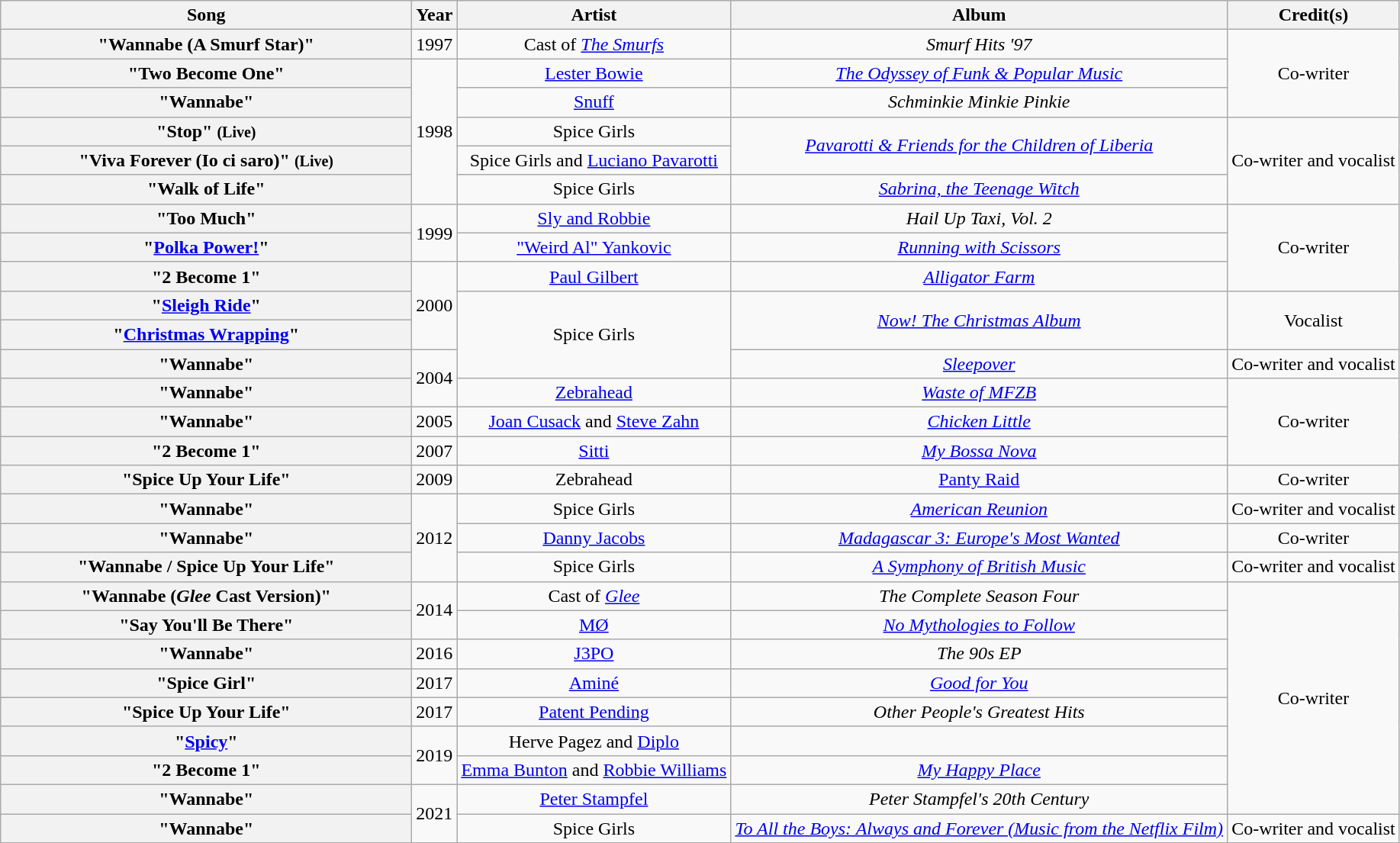<table class="wikitable plainrowheaders" style="text-align:center;">
<tr>
<th scope="col" style="width:22em;">Song</th>
<th scope="col">Year</th>
<th scope="col">Artist</th>
<th scope="col">Album</th>
<th scope="col">Credit(s)</th>
</tr>
<tr>
<th scope="row">"Wannabe (A Smurf Star)"</th>
<td>1997</td>
<td>Cast of <em><a href='#'>The Smurfs</a></em></td>
<td><em>Smurf Hits '97</em></td>
<td rowspan="3">Co-writer</td>
</tr>
<tr>
<th scope="row">"Two Become One"</th>
<td rowspan="5">1998</td>
<td><a href='#'>Lester Bowie</a></td>
<td><em><a href='#'>The Odyssey of Funk & Popular Music</a></em></td>
</tr>
<tr>
<th scope="row">"Wannabe"</th>
<td><a href='#'>Snuff</a></td>
<td><em>Schminkie Minkie Pinkie</em></td>
</tr>
<tr>
<th scope="row">"Stop" <small>(Live)</small></th>
<td>Spice Girls</td>
<td rowspan="2"><em><a href='#'>Pavarotti & Friends for the Children of Liberia</a></em></td>
<td rowspan="3">Co-writer and vocalist</td>
</tr>
<tr>
<th scope="row">"Viva Forever (Io ci saro)" <small>(Live)</small></th>
<td>Spice Girls and <a href='#'>Luciano Pavarotti</a></td>
</tr>
<tr>
<th scope="row">"Walk of Life"</th>
<td>Spice Girls</td>
<td><em><a href='#'>Sabrina, the Teenage Witch</a></em></td>
</tr>
<tr>
<th scope="row">"Too Much"</th>
<td rowspan="2">1999</td>
<td><a href='#'>Sly and Robbie</a></td>
<td><em>Hail Up Taxi, Vol. 2</em></td>
<td rowspan="3">Co-writer</td>
</tr>
<tr>
<th scope="row">"<a href='#'>Polka Power!</a>"</th>
<td><a href='#'>"Weird Al" Yankovic</a></td>
<td><em><a href='#'>Running with Scissors</a></em></td>
</tr>
<tr>
<th scope="row">"2 Become 1"</th>
<td rowspan="3">2000</td>
<td><a href='#'>Paul Gilbert</a></td>
<td><em><a href='#'>Alligator Farm</a></em></td>
</tr>
<tr>
<th scope="row">"<a href='#'>Sleigh Ride</a>"</th>
<td rowspan="3">Spice Girls</td>
<td rowspan="2"><em><a href='#'>Now! The Christmas Album</a></em></td>
<td rowspan="2">Vocalist</td>
</tr>
<tr>
<th scope="row">"<a href='#'>Christmas Wrapping</a>"</th>
</tr>
<tr>
<th scope="row">"Wannabe"</th>
<td rowspan="2">2004</td>
<td><em><a href='#'>Sleepover</a></em></td>
<td>Co-writer and vocalist</td>
</tr>
<tr>
<th scope="row">"Wannabe"</th>
<td><a href='#'>Zebrahead</a></td>
<td><em><a href='#'>Waste of MFZB</a></em></td>
<td rowspan="3">Co-writer</td>
</tr>
<tr>
<th scope="row">"Wannabe"</th>
<td>2005</td>
<td><a href='#'>Joan Cusack</a> and <a href='#'>Steve Zahn</a></td>
<td><em><a href='#'>Chicken Little</a></em></td>
</tr>
<tr>
<th scope="row">"2 Become 1"</th>
<td>2007</td>
<td><a href='#'>Sitti</a></td>
<td><em><a href='#'>My Bossa Nova</a></em></td>
</tr>
<tr>
<th scope="row">"Spice Up Your Life"</th>
<td>2009</td>
<td>Zebrahead</td>
<td><a href='#'>Panty Raid</a></td>
<td>Co-writer</td>
</tr>
<tr>
<th scope="row">"Wannabe"</th>
<td rowspan="3">2012</td>
<td>Spice Girls</td>
<td><em><a href='#'>American Reunion</a></em></td>
<td>Co-writer and vocalist</td>
</tr>
<tr>
<th scope="row">"Wannabe"</th>
<td><a href='#'>Danny Jacobs</a></td>
<td><em><a href='#'>Madagascar 3: Europe's Most Wanted</a></em></td>
<td>Co-writer</td>
</tr>
<tr>
<th scope="row">"Wannabe / Spice Up Your Life"</th>
<td>Spice Girls</td>
<td><em><a href='#'>A Symphony of British Music</a></em></td>
<td>Co-writer and vocalist</td>
</tr>
<tr>
<th scope="row">"Wannabe (<em>Glee</em> Cast Version)"</th>
<td rowspan="2">2014</td>
<td>Cast of <em><a href='#'>Glee</a></em></td>
<td><em>The Complete Season Four</em></td>
<td rowspan="8">Co-writer</td>
</tr>
<tr>
<th scope="row">"Say You'll Be There"</th>
<td><a href='#'>MØ</a></td>
<td><em><a href='#'>No Mythologies to Follow</a></em></td>
</tr>
<tr>
<th scope="row">"Wannabe"</th>
<td>2016</td>
<td><a href='#'>J3PO</a></td>
<td><em>The 90s EP</em></td>
</tr>
<tr>
<th scope="row">"Spice Girl"</th>
<td>2017</td>
<td><a href='#'>Aminé</a></td>
<td><em><a href='#'>Good for You</a></em></td>
</tr>
<tr>
<th scope="row">"Spice Up Your Life"</th>
<td>2017</td>
<td><a href='#'>Patent Pending</a></td>
<td><em>Other People's Greatest Hits</em></td>
</tr>
<tr>
<th scope="row">"<a href='#'>Spicy</a>"</th>
<td rowspan=2>2019</td>
<td>Herve Pagez and <a href='#'>Diplo</a><br></td>
<td></td>
</tr>
<tr>
<th scope="row">"2 Become 1"</th>
<td><a href='#'>Emma Bunton</a> and <a href='#'>Robbie Williams</a></td>
<td><em><a href='#'>My Happy Place</a></em></td>
</tr>
<tr>
<th scope="row">"Wannabe"</th>
<td rowspan="2">2021</td>
<td><a href='#'>Peter Stampfel</a></td>
<td><em>Peter Stampfel's 20th Century</em></td>
</tr>
<tr>
<th scope="row">"Wannabe"</th>
<td>Spice Girls</td>
<td><em><a href='#'>To All the Boys: Always and Forever (Music from the Netflix Film)</a></em></td>
<td>Co-writer and vocalist</td>
</tr>
</table>
